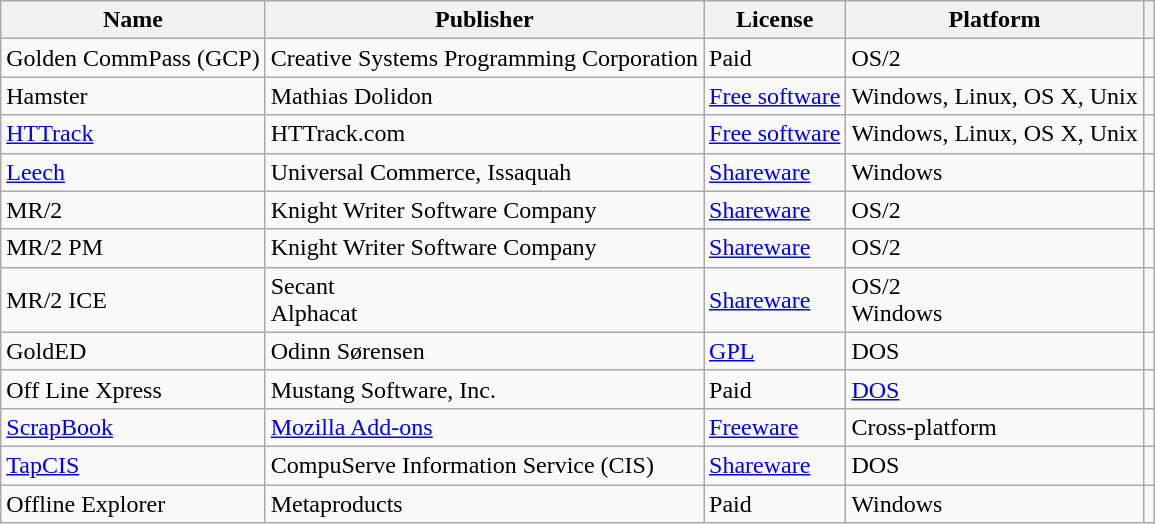<table class="wikitable sortable">
<tr>
<th>Name</th>
<th>Publisher</th>
<th>License</th>
<th>Platform</th>
<th></th>
</tr>
<tr>
<td>Golden CommPass (GCP)</td>
<td>Creative Systems Programming Corporation</td>
<td>Paid</td>
<td>OS/2</td>
<td></td>
</tr>
<tr>
<td>Hamster</td>
<td>Mathias Dolidon</td>
<td><a href='#'>Free software</a></td>
<td>Windows, Linux, OS X, Unix</td>
<td></td>
</tr>
<tr>
<td><a href='#'>HTTrack</a></td>
<td>HTTrack.com</td>
<td><a href='#'>Free software</a></td>
<td>Windows, Linux, OS X, Unix</td>
<td></td>
</tr>
<tr>
<td><a href='#'>Leech</a></td>
<td>Universal Commerce, Issaquah</td>
<td><a href='#'>Shareware</a></td>
<td>Windows</td>
<td></td>
</tr>
<tr>
<td>MR/2</td>
<td>Knight Writer Software Company</td>
<td><a href='#'>Shareware</a></td>
<td>OS/2</td>
<td></td>
</tr>
<tr>
<td>MR/2 PM</td>
<td>Knight Writer Software Company</td>
<td><a href='#'>Shareware</a></td>
<td>OS/2</td>
<td></td>
</tr>
<tr>
<td>MR/2 ICE</td>
<td>Secant<br>Alphacat</td>
<td><a href='#'>Shareware</a></td>
<td>OS/2<br>Windows</td>
<td></td>
</tr>
<tr>
<td>GoldED</td>
<td>Odinn Sørensen</td>
<td><a href='#'>GPL</a></td>
<td>DOS</td>
<td></td>
</tr>
<tr>
<td>Off Line Xpress</td>
<td>Mustang Software, Inc.</td>
<td>Paid</td>
<td><a href='#'>DOS</a></td>
<td></td>
</tr>
<tr>
<td><a href='#'>ScrapBook</a></td>
<td><a href='#'>Mozilla Add-ons</a></td>
<td><a href='#'>Freeware</a></td>
<td>Cross-platform</td>
<td></td>
</tr>
<tr>
<td><a href='#'>TapCIS</a></td>
<td>CompuServe Information Service (CIS)</td>
<td><a href='#'>Shareware</a></td>
<td>DOS</td>
<td></td>
</tr>
<tr>
<td>Offline Explorer</td>
<td>Metaproducts</td>
<td>Paid</td>
<td>Windows</td>
<td></td>
</tr>
</table>
